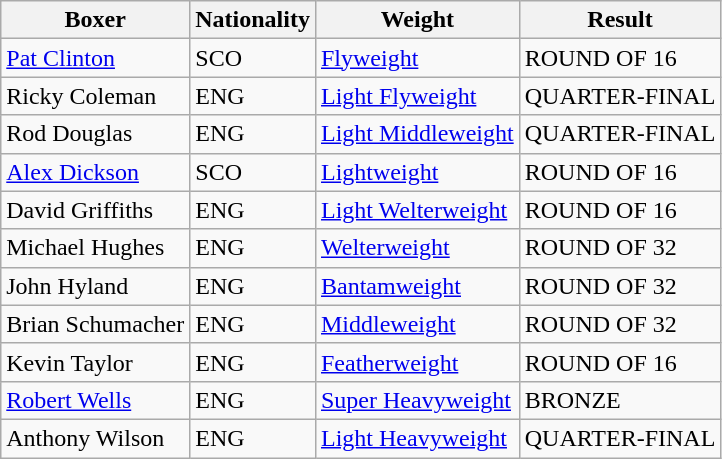<table class="wikitable">
<tr>
<th>Boxer</th>
<th>Nationality</th>
<th>Weight</th>
<th>Result</th>
</tr>
<tr>
<td><a href='#'>Pat Clinton</a></td>
<td> SCO</td>
<td><a href='#'>Flyweight</a></td>
<td>ROUND OF 16</td>
</tr>
<tr>
<td>Ricky Coleman</td>
<td> ENG</td>
<td><a href='#'>Light Flyweight</a></td>
<td>QUARTER-FINAL</td>
</tr>
<tr>
<td>Rod Douglas</td>
<td> ENG</td>
<td><a href='#'>Light Middleweight</a></td>
<td>QUARTER-FINAL</td>
</tr>
<tr>
<td><a href='#'>Alex Dickson</a></td>
<td> SCO</td>
<td><a href='#'>Lightweight</a></td>
<td>ROUND OF 16</td>
</tr>
<tr>
<td>David Griffiths</td>
<td> ENG</td>
<td><a href='#'>Light Welterweight</a></td>
<td>ROUND OF 16</td>
</tr>
<tr>
<td>Michael Hughes</td>
<td> ENG</td>
<td><a href='#'>Welterweight</a></td>
<td>ROUND OF 32</td>
</tr>
<tr>
<td>John Hyland</td>
<td> ENG</td>
<td><a href='#'>Bantamweight</a></td>
<td>ROUND OF 32</td>
</tr>
<tr>
<td>Brian Schumacher</td>
<td> ENG</td>
<td><a href='#'>Middleweight</a></td>
<td>ROUND OF 32</td>
</tr>
<tr>
<td>Kevin Taylor</td>
<td> ENG</td>
<td><a href='#'>Featherweight</a></td>
<td>ROUND OF 16</td>
</tr>
<tr>
<td><a href='#'>Robert Wells</a></td>
<td> ENG</td>
<td><a href='#'>Super Heavyweight</a></td>
<td>BRONZE</td>
</tr>
<tr>
<td>Anthony Wilson</td>
<td> ENG</td>
<td><a href='#'>Light Heavyweight</a></td>
<td>QUARTER-FINAL</td>
</tr>
</table>
